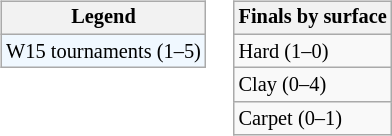<table>
<tr valign=top>
<td><br><table class=wikitable style="font-size:85%">
<tr>
<th>Legend</th>
</tr>
<tr style="background:#f0f8ff;">
<td>W15 tournaments (1–5)</td>
</tr>
</table>
</td>
<td><br><table class=wikitable style="font-size:85%">
<tr>
<th>Finals by surface</th>
</tr>
<tr>
<td>Hard (1–0)</td>
</tr>
<tr>
<td>Clay (0–4)</td>
</tr>
<tr>
<td>Carpet (0–1)</td>
</tr>
</table>
</td>
</tr>
</table>
